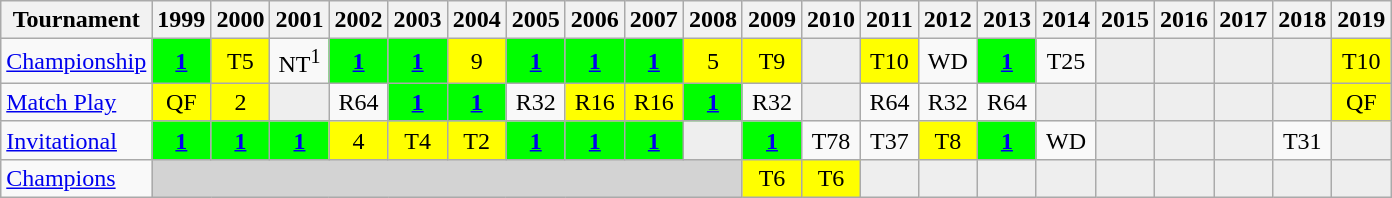<table class="wikitable" style="text-align:center;">
<tr>
<th>Tournament</th>
<th>1999</th>
<th>2000</th>
<th>2001</th>
<th>2002</th>
<th>2003</th>
<th>2004</th>
<th>2005</th>
<th>2006</th>
<th>2007</th>
<th>2008</th>
<th>2009</th>
<th>2010</th>
<th>2011</th>
<th>2012</th>
<th>2013</th>
<th>2014</th>
<th>2015</th>
<th>2016</th>
<th>2017</th>
<th>2018</th>
<th>2019</th>
</tr>
<tr>
<td align="left"><a href='#'>Championship</a></td>
<td style="background:lime;"><a href='#'><strong>1</strong></a></td>
<td style="background:yellow;">T5</td>
<td>NT<sup>1</sup></td>
<td style="background:lime;"><a href='#'><strong>1</strong></a></td>
<td style="background:lime;"><a href='#'><strong>1</strong></a></td>
<td style="background:yellow;">9</td>
<td style="background:lime;"><a href='#'><strong>1</strong></a></td>
<td style="background:lime;"><a href='#'><strong>1</strong></a></td>
<td style="background:lime;"><a href='#'><strong>1</strong></a></td>
<td style="background:yellow;">5</td>
<td style="background:yellow;">T9</td>
<td style="background:#eeeeee;"></td>
<td style="background:yellow;">T10</td>
<td>WD</td>
<td style="background:lime;"><a href='#'><strong>1</strong></a></td>
<td>T25</td>
<td style="background:#eeeeee;"></td>
<td style="background:#eeeeee;"></td>
<td style="background:#eeeeee;"></td>
<td style="background:#eeeeee;"></td>
<td style="background:yellow;">T10</td>
</tr>
<tr>
<td align="left"><a href='#'>Match Play</a></td>
<td style="background:yellow;">QF</td>
<td style="background:yellow;">2</td>
<td style="background:#eeeeee;"></td>
<td>R64</td>
<td style="background:lime;"><a href='#'><strong>1</strong></a></td>
<td style="background:lime;"><a href='#'><strong>1</strong></a></td>
<td>R32</td>
<td style="background:yellow;">R16</td>
<td style="background:yellow;">R16</td>
<td style="background:lime;"><a href='#'><strong>1</strong></a></td>
<td>R32</td>
<td style="background:#eeeeee;"></td>
<td>R64</td>
<td>R32</td>
<td>R64</td>
<td style="background:#eeeeee;"></td>
<td style="background:#eeeeee;"></td>
<td style="background:#eeeeee;"></td>
<td style="background:#eeeeee;"></td>
<td style="background:#eeeeee;"></td>
<td style="background:yellow;">QF</td>
</tr>
<tr>
<td align="left"><a href='#'>Invitational</a></td>
<td style="background:lime;"><a href='#'><strong>1</strong></a></td>
<td style="background:lime;"><a href='#'><strong>1</strong></a></td>
<td style="background:lime;"><a href='#'><strong>1</strong></a></td>
<td style="background:yellow;">4</td>
<td style="background:yellow;">T4</td>
<td style="background:yellow;">T2</td>
<td style="background:lime;"><a href='#'><strong>1</strong></a></td>
<td style="background:lime;"><a href='#'><strong>1</strong></a></td>
<td style="background:lime;"><a href='#'><strong>1</strong></a></td>
<td style="background:#eeeeee;"></td>
<td style="background:lime;"><a href='#'><strong>1</strong></a></td>
<td>T78</td>
<td>T37</td>
<td style="background:yellow;">T8</td>
<td style="background:lime;"><a href='#'><strong>1</strong></a></td>
<td>WD</td>
<td style="background:#eeeeee;"></td>
<td style="background:#eeeeee;"></td>
<td style="background:#eeeeee;"></td>
<td>T31</td>
<td style="background:#eeeeee;"></td>
</tr>
<tr>
<td align="left"><a href='#'>Champions</a></td>
<td style="background:#D3D3D3;" colspan=10></td>
<td style="background:yellow;">T6</td>
<td style="background:yellow;">T6</td>
<td style="background:#eeeeee;"></td>
<td style="background:#eeeeee;"></td>
<td style="background:#eeeeee;"></td>
<td style="background:#eeeeee;"></td>
<td style="background:#eeeeee;"></td>
<td style="background:#eeeeee;"></td>
<td style="background:#eeeeee;"></td>
<td style="background:#eeeeee;"></td>
<td style="background:#eeeeee;"></td>
</tr>
</table>
